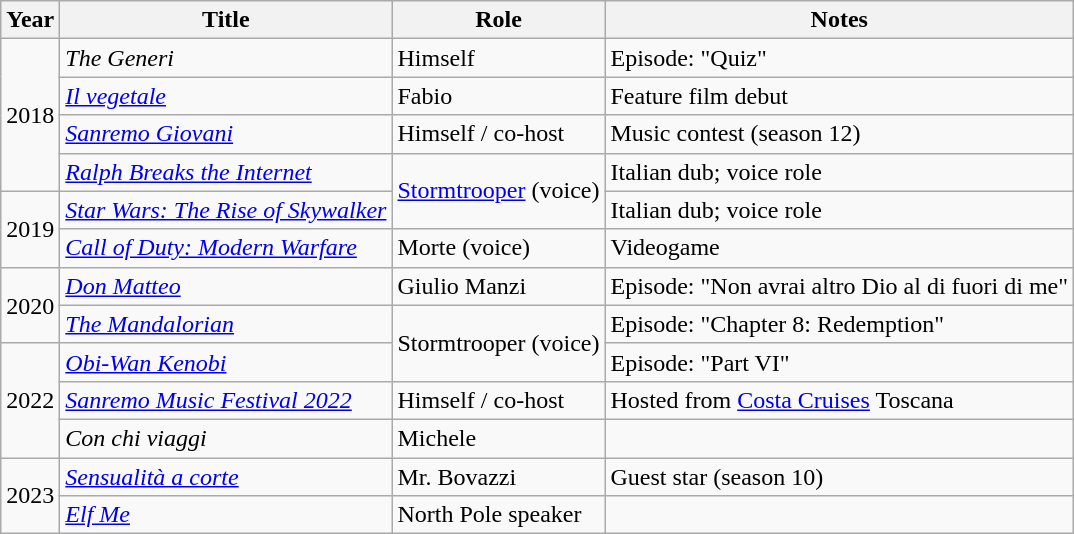<table class="wikitable">
<tr>
<th>Year</th>
<th>Title</th>
<th>Role</th>
<th>Notes</th>
</tr>
<tr>
<td rowspan="4">2018</td>
<td><em>The Generi</em></td>
<td>Himself</td>
<td>Episode: "Quiz"</td>
</tr>
<tr>
<td><em><a href='#'>Il vegetale</a></em></td>
<td>Fabio</td>
<td>Feature film debut</td>
</tr>
<tr>
<td><em><a href='#'>Sanremo Giovani</a></em></td>
<td>Himself / co-host</td>
<td>Music contest (season 12)</td>
</tr>
<tr>
<td><em><a href='#'>Ralph Breaks the Internet</a></em></td>
<td rowspan="2"><a href='#'>Stormtrooper</a> (voice)</td>
<td>Italian dub; voice role</td>
</tr>
<tr>
<td rowspan="2">2019</td>
<td><em><a href='#'>Star Wars: The Rise of Skywalker</a></em></td>
<td>Italian dub; voice role</td>
</tr>
<tr>
<td><em><a href='#'>Call of Duty: Modern Warfare</a></em></td>
<td>Morte (voice)</td>
<td>Videogame</td>
</tr>
<tr>
<td rowspan="2">2020</td>
<td><em><a href='#'>Don Matteo</a></em></td>
<td>Giulio Manzi</td>
<td>Episode: "Non avrai altro Dio al di fuori di me"</td>
</tr>
<tr>
<td><em><a href='#'>The Mandalorian</a></em></td>
<td rowspan="2">Stormtrooper (voice)</td>
<td>Episode: "Chapter 8: Redemption"</td>
</tr>
<tr>
<td rowspan="3">2022</td>
<td><em><a href='#'>Obi-Wan Kenobi</a></em></td>
<td>Episode: "Part VI"</td>
</tr>
<tr>
<td><em><a href='#'>Sanremo Music Festival 2022</a></em></td>
<td>Himself / co-host</td>
<td>Hosted from <a href='#'>Costa Cruises</a> Toscana</td>
</tr>
<tr>
<td><em>Con chi viaggi</em></td>
<td>Michele</td>
<td></td>
</tr>
<tr>
<td rowspan="2">2023</td>
<td><em><a href='#'>Sensualità a corte</a></em></td>
<td>Mr. Bovazzi</td>
<td>Guest star (season 10)</td>
</tr>
<tr>
<td><em><a href='#'>Elf Me</a></em></td>
<td>North Pole speaker</td>
<td></td>
</tr>
</table>
